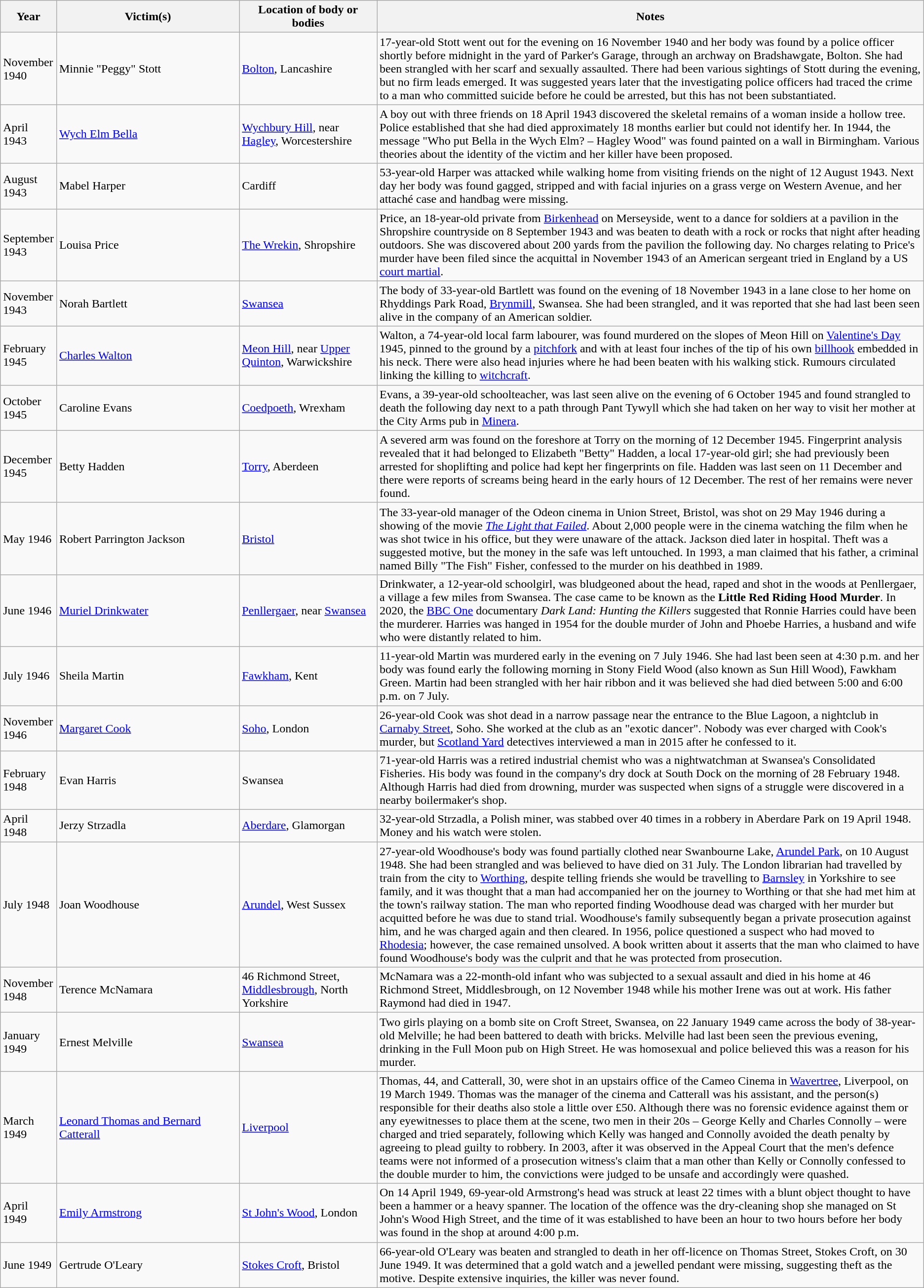<table class="wikitable sortable">
<tr>
<th width=5%>Year</th>
<th style="width:20%;">Victim(s)</th>
<th style="width:15%;">Location of body or bodies</th>
<th style="width:60%;">Notes</th>
</tr>
<tr>
<td>November 1940</td>
<td>Minnie "Peggy" Stott</td>
<td><a href='#'>Bolton</a>, Lancashire</td>
<td>17-year-old Stott went out for the evening on 16 November 1940 and her body was found by a police officer shortly before midnight in the yard of Parker's Garage, through an archway on Bradshawgate, Bolton. She had been strangled with her scarf and sexually assaulted. There had been various sightings of Stott during the evening, but no firm leads emerged. It was suggested years later that the investigating police officers had traced the crime to a man who committed suicide before he could be arrested, but this has not been substantiated.</td>
</tr>
<tr>
<td>April 1943</td>
<td><a href='#'>Wych Elm Bella</a></td>
<td><a href='#'>Wychbury Hill</a>, near <a href='#'>Hagley</a>, Worcestershire</td>
<td>A boy out with three friends on 18 April 1943 discovered the skeletal remains of a woman inside a hollow tree. Police established that she had died approximately 18 months earlier but could not identify her. In 1944, the message "Who put Bella in the Wych Elm? – Hagley Wood" was found painted on a wall in Birmingham. Various theories about the identity of the victim and her killer have been proposed.</td>
</tr>
<tr>
<td>August 1943</td>
<td>Mabel Harper</td>
<td>Cardiff</td>
<td>53-year-old Harper was attacked while walking home from visiting friends on the night of 12 August 1943. Next day her body was found gagged, stripped and with facial injuries on a grass verge on Western Avenue, and her attaché case and handbag were missing.</td>
</tr>
<tr>
<td>September 1943</td>
<td>Louisa Price</td>
<td><a href='#'>The Wrekin</a>, Shropshire</td>
<td>Price, an 18-year-old private from <a href='#'>Birkenhead</a> on Merseyside, went to a dance for soldiers at a pavilion in the Shropshire countryside on 8 September 1943 and was beaten to death with a rock or rocks that night after heading outdoors. She was discovered about 200 yards from the pavilion the following day. No charges relating to Price's murder have been filed since the acquittal in November 1943 of an American sergeant tried in England by a US <a href='#'>court martial</a>.</td>
</tr>
<tr>
<td>November 1943</td>
<td>Norah Bartlett</td>
<td><a href='#'>Swansea</a></td>
<td>The body of 33-year-old Bartlett was found on the evening of 18 November 1943 in a lane close to her home on Rhyddings Park Road, <a href='#'>Brynmill</a>, Swansea. She had been strangled, and it was reported that she had last been seen alive in the company of an American soldier.</td>
</tr>
<tr>
<td>February 1945</td>
<td><a href='#'>Charles Walton</a></td>
<td><a href='#'>Meon Hill</a>, near <a href='#'>Upper Quinton</a>, Warwickshire</td>
<td>Walton, a 74-year-old local farm labourer, was found murdered on the slopes of Meon Hill on <a href='#'>Valentine's Day</a> 1945, pinned to the ground by a <a href='#'>pitchfork</a> and with at least four inches of the tip of his own <a href='#'>billhook</a> embedded in his neck. There were also head injuries where he had been beaten with his walking stick. Rumours circulated linking the killing to <a href='#'>witchcraft</a>.</td>
</tr>
<tr>
<td>October 1945</td>
<td>Caroline Evans</td>
<td><a href='#'>Coedpoeth</a>, Wrexham</td>
<td>Evans, a 39-year-old schoolteacher, was last seen alive on the evening of 6 October 1945 and found strangled to death the following day next to a path through Pant Tywyll which she had taken on her way to visit her mother at the City Arms pub in <a href='#'>Minera</a>.</td>
</tr>
<tr>
<td>December 1945</td>
<td>Betty Hadden</td>
<td><a href='#'>Torry</a>, Aberdeen</td>
<td>A severed arm was found on the foreshore at Torry on the morning of 12 December 1945. Fingerprint analysis revealed that it had belonged to Elizabeth "Betty" Hadden, a local 17-year-old girl; she had previously been arrested for shoplifting and police had kept her fingerprints on file. Hadden was last seen on 11 December and there were reports of screams being heard in the early hours of 12 December. The rest of her remains were never found.</td>
</tr>
<tr>
<td>May 1946</td>
<td>Robert Parrington Jackson</td>
<td><a href='#'>Bristol</a></td>
<td>The 33-year-old manager of the Odeon cinema in Union Street, Bristol, was shot on 29 May 1946 during a showing of the movie <em><a href='#'>The Light that Failed</a></em>. About 2,000 people were in the cinema watching the film when he was shot twice in his office, but they were unaware of the attack. Jackson died later in hospital. Theft was a suggested motive, but the money in the safe was left untouched. In 1993, a man claimed that his father, a criminal named Billy "The Fish" Fisher, confessed to the murder on his deathbed in 1989.</td>
</tr>
<tr>
<td>June 1946</td>
<td><a href='#'>Muriel Drinkwater</a></td>
<td><a href='#'>Penllergaer</a>, near <a href='#'>Swansea</a></td>
<td>Drinkwater, a 12-year-old schoolgirl, was bludgeoned about the head, raped and shot in the woods at Penllergaer, a village a few miles from Swansea. The case came to be known as the <strong>Little Red Riding Hood Murder</strong>. In 2020, the <a href='#'>BBC One</a> documentary <em>Dark Land: Hunting the Killers</em> suggested that Ronnie Harries could have been the murderer. Harries was hanged in 1954 for the double murder of John and Phoebe Harries, a husband and wife who were distantly related to him.</td>
</tr>
<tr>
<td>July 1946</td>
<td>Sheila Martin</td>
<td><a href='#'>Fawkham</a>, Kent</td>
<td>11-year-old Martin was murdered early in the evening on 7 July 1946. She had last been seen at 4:30 p.m. and her body was found early the following morning in Stony Field Wood (also known as Sun Hill Wood), Fawkham Green. Martin had been strangled with her hair ribbon and it was believed she had died between 5:00 and 6:00 p.m. on 7 July.</td>
</tr>
<tr>
<td>November 1946</td>
<td><a href='#'>Margaret Cook</a></td>
<td><a href='#'>Soho</a>, London</td>
<td>26-year-old Cook was shot dead in a narrow passage near the entrance to the Blue Lagoon, a nightclub in <a href='#'>Carnaby Street</a>, Soho. She worked at the club as an "exotic dancer". Nobody was ever charged with Cook's murder, but <a href='#'>Scotland Yard</a> detectives interviewed a man in 2015 after he confessed to it.</td>
</tr>
<tr>
<td>February 1948</td>
<td>Evan Harris</td>
<td>Swansea</td>
<td>71-year-old Harris was a retired industrial chemist who was a nightwatchman at Swansea's Consolidated Fisheries. His body was found in the company's dry dock at South Dock on the morning of 28 February 1948. Although Harris had died from drowning, murder was suspected when signs of a struggle were discovered in a nearby boilermaker's shop.</td>
</tr>
<tr>
<td>April 1948</td>
<td>Jerzy Strzadla</td>
<td><a href='#'>Aberdare</a>, Glamorgan</td>
<td>32-year-old Strzadla, a Polish miner, was stabbed over 40 times in a robbery in Aberdare Park on 19 April 1948. Money and his watch were stolen.</td>
</tr>
<tr>
<td>July 1948</td>
<td>Joan Woodhouse</td>
<td><a href='#'>Arundel</a>, West Sussex</td>
<td>27-year-old Woodhouse's body was found partially clothed near Swanbourne Lake, <a href='#'>Arundel Park</a>, on 10 August 1948. She had been strangled and was believed to have died on 31 July. The London librarian had travelled by train from the city to <a href='#'>Worthing</a>, despite telling friends she would be travelling to <a href='#'>Barnsley</a> in Yorkshire to see family, and it was thought that a man had accompanied her on the journey to Worthing or that she had met him at the town's railway station. The man who reported finding Woodhouse dead was charged with her murder but acquitted before he was due to stand trial. Woodhouse's family subsequently began a private prosecution against him, and he was charged again and then cleared. In 1956, police questioned a suspect who had moved to <a href='#'>Rhodesia</a>; however, the case remained unsolved. A book written about it asserts that the man who claimed to have found Woodhouse's body was the culprit and that he was protected from prosecution.</td>
</tr>
<tr>
<td>November 1948</td>
<td>Terence McNamara</td>
<td>46 Richmond Street, <a href='#'>Middlesbrough</a>, North Yorkshire</td>
<td>McNamara was a 22-month-old infant who was subjected to a sexual assault and died in his home at 46 Richmond Street, Middlesbrough, on 12 November 1948 while his mother Irene was out at work. His father Raymond had died in 1947.</td>
</tr>
<tr>
<td>January 1949</td>
<td>Ernest Melville</td>
<td><a href='#'>Swansea</a></td>
<td>Two girls playing on a bomb site on Croft Street, Swansea, on 22 January 1949 came across the body of 38-year-old Melville; he had been battered to death with bricks. Melville had last been seen the previous evening, drinking in the Full Moon pub on High Street. He was homosexual and police believed this was a reason for his murder.</td>
</tr>
<tr>
<td>March 1949</td>
<td><a href='#'>Leonard Thomas and Bernard Catterall</a></td>
<td><a href='#'>Liverpool</a></td>
<td>Thomas, 44, and Catterall, 30, were shot in an upstairs office of the Cameo Cinema in <a href='#'>Wavertree</a>, Liverpool, on 19 March 1949. Thomas was the manager of the cinema and Catterall was his assistant, and the person(s) responsible for their deaths also stole a little over £50. Although there was no forensic evidence against them or any eyewitnesses to place them at the scene, two men in their 20s – George Kelly and Charles Connolly – were charged and tried separately, following which Kelly was hanged and Connolly avoided the death penalty by agreeing to plead guilty to robbery. In 2003, after it was observed in the Appeal Court that the men's defence teams were not informed of a prosecution witness's claim that a man other than Kelly or Connolly confessed to the double murder to him, the convictions were judged to be unsafe and accordingly were quashed.</td>
</tr>
<tr>
<td>April 1949</td>
<td><a href='#'>Emily Armstrong</a></td>
<td><a href='#'>St John's Wood</a>, London</td>
<td>On 14 April 1949, 69-year-old Armstrong's head was struck at least 22 times with a blunt object thought to have been a hammer or a heavy spanner. The location of the offence was the dry-cleaning shop she managed on St John's Wood High Street, and the time of it was established to have been an hour to two hours before her body was found in the shop at around 4:00 p.m.</td>
</tr>
<tr>
<td>June 1949</td>
<td>Gertrude O'Leary</td>
<td><a href='#'>Stokes Croft</a>, Bristol</td>
<td>66-year-old O'Leary was beaten and strangled to death in her off-licence on Thomas Street, Stokes Croft, on 30 June 1949. It was determined that a gold watch and a jewelled pendant were missing, suggesting theft as the motive. Despite extensive inquiries, the killer was never found.</td>
</tr>
</table>
